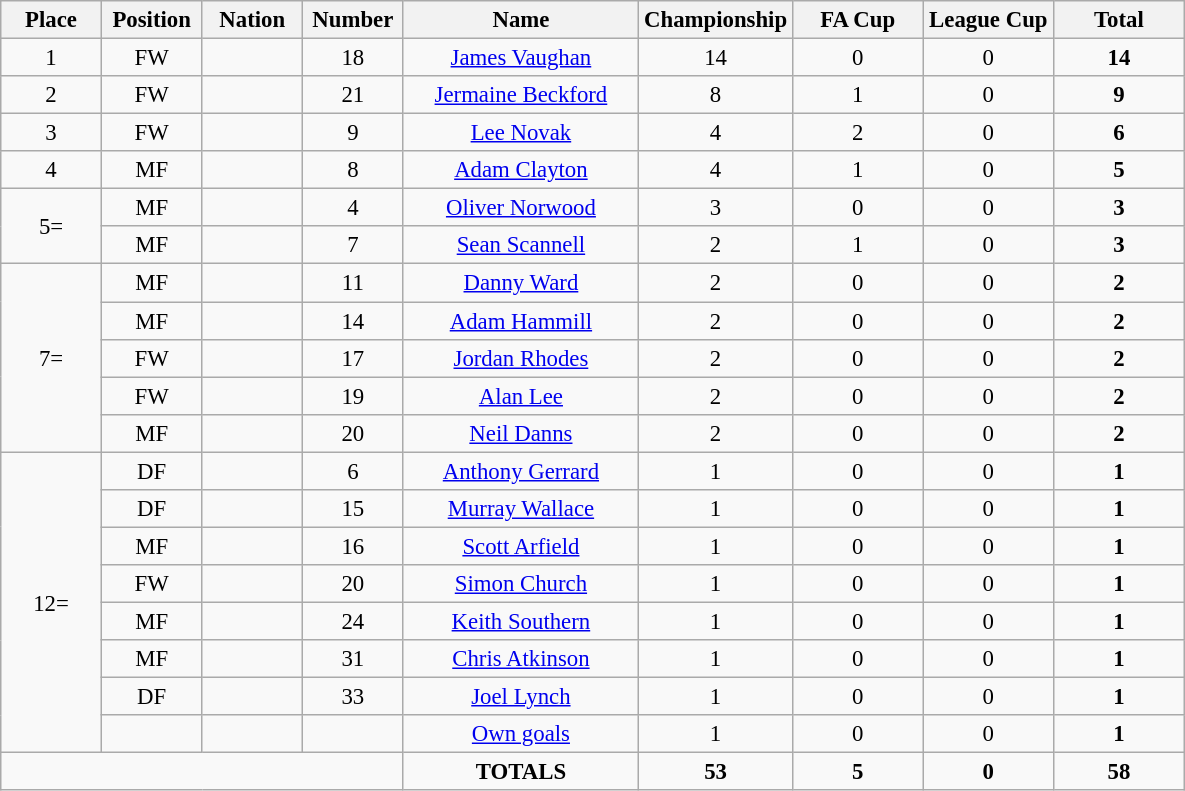<table class="wikitable" style="font-size: 95%; text-align: center;">
<tr>
<th width=60>Place</th>
<th width=60>Position</th>
<th width=60>Nation</th>
<th width=60>Number</th>
<th width=150>Name</th>
<th width=80>Championship</th>
<th width=80>FA Cup</th>
<th width=80>League Cup</th>
<th width=80><strong>Total</strong></th>
</tr>
<tr>
<td>1</td>
<td>FW</td>
<td></td>
<td>18</td>
<td><a href='#'>James Vaughan</a></td>
<td>14</td>
<td>0</td>
<td>0</td>
<td><strong>14</strong></td>
</tr>
<tr>
<td>2</td>
<td>FW</td>
<td></td>
<td>21</td>
<td><a href='#'>Jermaine Beckford</a></td>
<td>8</td>
<td>1</td>
<td>0</td>
<td><strong>9</strong></td>
</tr>
<tr>
<td>3</td>
<td>FW</td>
<td></td>
<td>9</td>
<td><a href='#'>Lee Novak</a></td>
<td>4</td>
<td>2</td>
<td>0</td>
<td><strong>6</strong></td>
</tr>
<tr>
<td>4</td>
<td>MF</td>
<td></td>
<td>8</td>
<td><a href='#'>Adam Clayton</a></td>
<td>4</td>
<td>1</td>
<td>0</td>
<td><strong>5</strong></td>
</tr>
<tr>
<td rowspan="2">5=</td>
<td>MF</td>
<td></td>
<td>4</td>
<td><a href='#'>Oliver Norwood</a></td>
<td>3</td>
<td>0</td>
<td>0</td>
<td><strong>3</strong></td>
</tr>
<tr>
<td>MF</td>
<td></td>
<td>7</td>
<td><a href='#'>Sean Scannell</a></td>
<td>2</td>
<td>1</td>
<td>0</td>
<td><strong>3</strong></td>
</tr>
<tr>
<td rowspan="5">7=</td>
<td>MF</td>
<td></td>
<td>11</td>
<td><a href='#'>Danny Ward</a></td>
<td>2</td>
<td>0</td>
<td>0</td>
<td><strong>2</strong></td>
</tr>
<tr>
<td>MF</td>
<td></td>
<td>14</td>
<td><a href='#'>Adam Hammill</a></td>
<td>2</td>
<td>0</td>
<td>0</td>
<td><strong>2</strong></td>
</tr>
<tr>
<td>FW</td>
<td></td>
<td>17</td>
<td><a href='#'>Jordan Rhodes</a></td>
<td>2</td>
<td>0</td>
<td>0</td>
<td><strong>2</strong></td>
</tr>
<tr>
<td>FW</td>
<td></td>
<td>19</td>
<td><a href='#'>Alan Lee</a></td>
<td>2</td>
<td>0</td>
<td>0</td>
<td><strong>2</strong></td>
</tr>
<tr>
<td>MF</td>
<td></td>
<td>20</td>
<td><a href='#'>Neil Danns</a></td>
<td>2</td>
<td>0</td>
<td>0</td>
<td><strong>2</strong></td>
</tr>
<tr>
<td rowspan="8">12=</td>
<td>DF</td>
<td></td>
<td>6</td>
<td><a href='#'>Anthony Gerrard</a></td>
<td>1</td>
<td>0</td>
<td>0</td>
<td><strong>1</strong></td>
</tr>
<tr>
<td>DF</td>
<td></td>
<td>15</td>
<td><a href='#'>Murray Wallace</a></td>
<td>1</td>
<td>0</td>
<td>0</td>
<td><strong>1</strong></td>
</tr>
<tr>
<td>MF</td>
<td></td>
<td>16</td>
<td><a href='#'>Scott Arfield</a></td>
<td>1</td>
<td>0</td>
<td>0</td>
<td><strong>1</strong></td>
</tr>
<tr>
<td>FW</td>
<td></td>
<td>20</td>
<td><a href='#'>Simon Church</a></td>
<td>1</td>
<td>0</td>
<td>0</td>
<td><strong>1</strong></td>
</tr>
<tr>
<td>MF</td>
<td></td>
<td>24</td>
<td><a href='#'>Keith Southern</a></td>
<td>1</td>
<td>0</td>
<td>0</td>
<td><strong>1</strong></td>
</tr>
<tr>
<td>MF</td>
<td></td>
<td>31</td>
<td><a href='#'>Chris Atkinson</a></td>
<td>1</td>
<td>0</td>
<td>0</td>
<td><strong>1</strong></td>
</tr>
<tr>
<td>DF</td>
<td></td>
<td>33</td>
<td><a href='#'>Joel Lynch</a></td>
<td>1</td>
<td>0</td>
<td>0</td>
<td><strong>1</strong></td>
</tr>
<tr>
<td></td>
<td></td>
<td></td>
<td><a href='#'>Own goals</a></td>
<td>1</td>
<td>0</td>
<td>0</td>
<td><strong>1</strong></td>
</tr>
<tr>
<td colspan="4"></td>
<td><strong>TOTALS</strong></td>
<td><strong>53</strong></td>
<td><strong>5</strong></td>
<td><strong>0</strong></td>
<td><strong>58</strong></td>
</tr>
</table>
